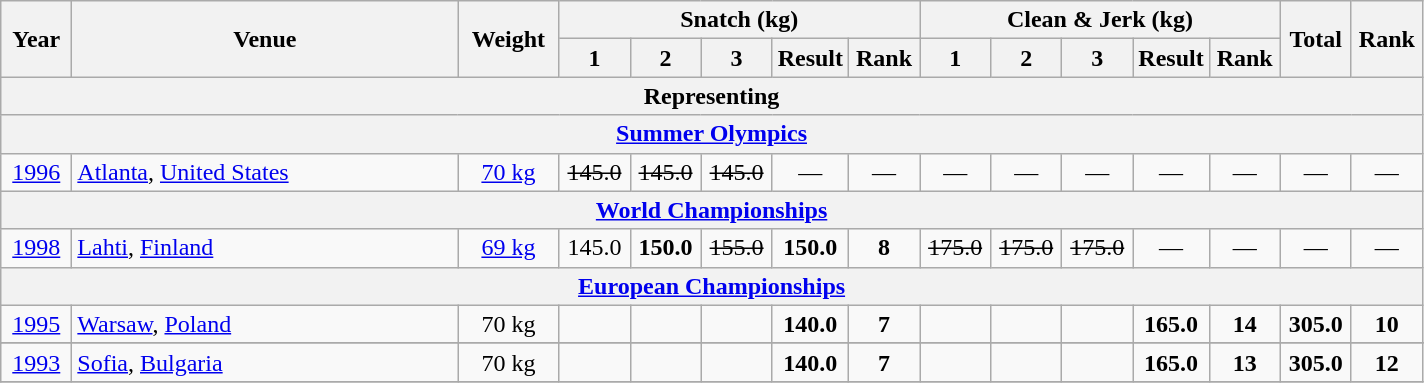<table class="wikitable" style="text-align:center;">
<tr>
<th rowspan=2 width=40>Year</th>
<th rowspan=2 width=250>Venue</th>
<th rowspan=2 width=60>Weight</th>
<th colspan=5>Snatch (kg)</th>
<th colspan=5>Clean & Jerk (kg)</th>
<th rowspan=2 width=40>Total</th>
<th rowspan=2 width=40>Rank</th>
</tr>
<tr>
<th width=40>1</th>
<th width=40>2</th>
<th width=40>3</th>
<th width=40>Result</th>
<th width=40>Rank</th>
<th width=40>1</th>
<th width=40>2</th>
<th width=40>3</th>
<th width=40>Result</th>
<th width=40>Rank</th>
</tr>
<tr>
<th colspan=15>Representing </th>
</tr>
<tr>
<th colspan=15><a href='#'>Summer Olympics</a></th>
</tr>
<tr>
<td><a href='#'>1996</a></td>
<td align=left> <a href='#'>Atlanta</a>, <a href='#'>United States</a></td>
<td><a href='#'>70 kg</a></td>
<td><s>145.0</s></td>
<td><s>145.0</s></td>
<td><s>145.0</s></td>
<td>—</td>
<td>—</td>
<td>—</td>
<td>—</td>
<td>—</td>
<td>—</td>
<td>—</td>
<td>—</td>
<td>—</td>
</tr>
<tr>
<th colspan=15><a href='#'>World Championships</a></th>
</tr>
<tr>
<td><a href='#'>1998</a></td>
<td align=left> <a href='#'>Lahti</a>, <a href='#'>Finland</a></td>
<td><a href='#'>69 kg</a></td>
<td>145.0</td>
<td><strong>150.0</strong></td>
<td><s>155.0</s></td>
<td><strong>150.0</strong></td>
<td><strong>8</strong></td>
<td><s>175.0</s></td>
<td><s>175.0</s></td>
<td><s>175.0</s></td>
<td>—</td>
<td>—</td>
<td>—</td>
<td>—</td>
</tr>
<tr>
<th colspan=15><a href='#'>European Championships</a></th>
</tr>
<tr>
<td><a href='#'>1995</a></td>
<td align=left> <a href='#'>Warsaw</a>, <a href='#'>Poland</a></td>
<td>70 kg</td>
<td></td>
<td></td>
<td></td>
<td><strong>140.0</strong></td>
<td><strong>7</strong></td>
<td></td>
<td></td>
<td></td>
<td><strong>165.0</strong></td>
<td><strong>14</strong></td>
<td><strong>305.0</strong></td>
<td><strong>10</strong></td>
</tr>
<tr>
</tr>
<tr>
<td><a href='#'>1993</a></td>
<td align=left> <a href='#'>Sofia</a>, <a href='#'>Bulgaria</a></td>
<td>70 kg</td>
<td></td>
<td></td>
<td></td>
<td><strong>140.0</strong></td>
<td><strong>7</strong></td>
<td></td>
<td></td>
<td></td>
<td><strong>165.0</strong></td>
<td><strong>13</strong></td>
<td><strong>305.0</strong></td>
<td><strong>12</strong></td>
</tr>
<tr>
</tr>
</table>
